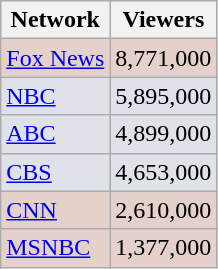<table class="wikitable">
<tr>
<th>Network</th>
<th>Viewers</th>
</tr>
<tr style="background:#e5d1cb;">
<td><a href='#'>Fox News</a></td>
<td>8,771,000</td>
</tr>
<tr style="background:#dfe2e9;">
<td><a href='#'>NBC</a></td>
<td>5,895,000</td>
</tr>
<tr style="background:#dfe2e9;">
<td><a href='#'>ABC</a></td>
<td>4,899,000</td>
</tr>
<tr style="background:#dfe2e9;">
<td><a href='#'>CBS</a></td>
<td>4,653,000</td>
</tr>
<tr style="background:#e5d1cb;">
<td><a href='#'>CNN</a></td>
<td>2,610,000</td>
</tr>
<tr style="background:#e5d1cb;">
<td><a href='#'>MSNBC</a></td>
<td>1,377,000</td>
</tr>
</table>
